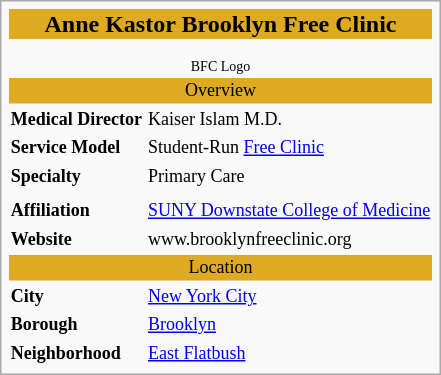<table class=infobox>
<tr>
<th colspan="2" style="background:#da2; width:250px; text-align:center; font-size:12pt;">Anne Kastor Brooklyn Free Clinic</th>
</tr>
<tr>
<td colspan="2" style="text-align:center;font-size:7pt"><br>BFC Logo</td>
</tr>
<tr>
<td colspan="2" style="background:#da2; text-align:center; font-size:9pt;">Overview</td>
</tr>
<tr>
<td style="font-size:9pt"><strong>Medical Director</strong></td>
<td style="font-size:9pt">Kaiser Islam M.D.</td>
</tr>
<tr>
<td style="font-size:9pt"><strong>Service Model</strong></td>
<td style="font-size:9pt">Student-Run <a href='#'>Free Clinic</a></td>
</tr>
<tr>
<td style="font-size:9pt"><strong>Specialty</strong></td>
<td style="font-size:9pt">Primary Care</td>
</tr>
<tr>
<td style="font-size:9pt"></td>
<td style="font-size:9pt"></td>
</tr>
<tr>
<td style="font-size:9pt"><strong>Affiliation</strong></td>
<td style="font-size:9pt"><a href='#'>SUNY Downstate College of Medicine</a></td>
</tr>
<tr>
<td style="font-size:9pt"><strong>Website</strong></td>
<td style="font-size:9pt">www.brooklynfreeclinic.org</td>
</tr>
<tr>
<td colspan="2" style="background:#da2; text-align:center; font-size:9pt;">Location</td>
</tr>
<tr>
<td style="font-size:9pt"><strong>City</strong></td>
<td style="font-size:9pt"><a href='#'>New York City</a></td>
</tr>
<tr>
<td style="font-size:9pt"><strong>Borough</strong></td>
<td style="font-size:9pt"><a href='#'>Brooklyn</a></td>
</tr>
<tr>
<td style="font-size:9pt"><strong>Neighborhood</strong></td>
<td style="font-size:9pt"><a href='#'>East Flatbush</a></td>
</tr>
</table>
